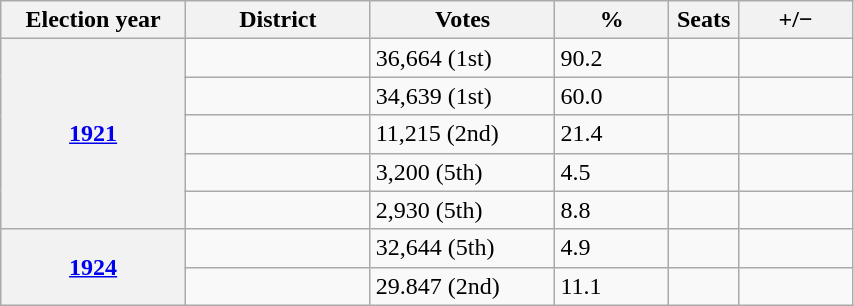<table class="wikitable" style="width:45%; border:1px #aaf solid;">
<tr>
<th width=13%>Election year</th>
<th width=13%>District</th>
<th width=13%>Votes</th>
<th width=8%>%</th>
<th width=1%>Seats</th>
<th width=8%>+/−</th>
</tr>
<tr>
<th rowspan=5><a href='#'>1921</a></th>
<td></td>
<td>36,664 (1st)</td>
<td>90.2</td>
<td></td>
<td></td>
</tr>
<tr>
<td></td>
<td>34,639 (1st)</td>
<td>60.0</td>
<td></td>
<td></td>
</tr>
<tr>
<td></td>
<td>11,215 (2nd)</td>
<td>21.4</td>
<td></td>
<td></td>
</tr>
<tr>
<td></td>
<td>3,200 (5th)</td>
<td>4.5</td>
<td></td>
<td></td>
</tr>
<tr>
<td></td>
<td>2,930 (5th)</td>
<td>8.8</td>
<td></td>
<td></td>
</tr>
<tr>
<th rowspan=2><a href='#'>1924</a></th>
<td></td>
<td>32,644 (5th)</td>
<td>4.9</td>
<td></td>
<td></td>
</tr>
<tr>
<td></td>
<td>29.847 (2nd)</td>
<td>11.1</td>
<td></td>
<td></td>
</tr>
</table>
